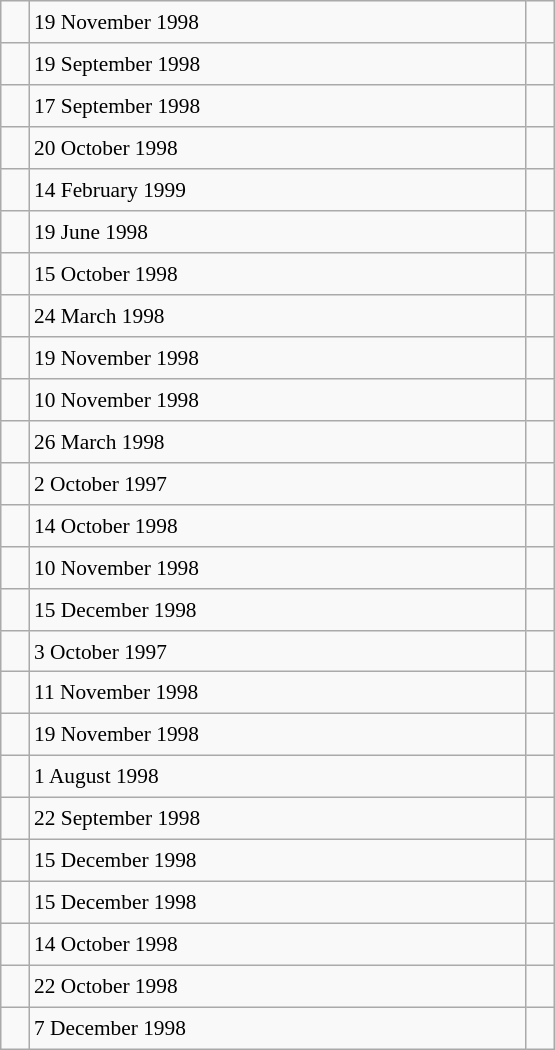<table class="wikitable" style="font-size: 89%; float: left; width: 26em; margin-right: 1em; height: 700px">
<tr>
<td></td>
<td>19 November 1998</td>
<td></td>
</tr>
<tr>
<td></td>
<td>19 September 1998</td>
<td></td>
</tr>
<tr>
<td></td>
<td>17 September 1998</td>
<td></td>
</tr>
<tr>
<td></td>
<td>20 October 1998</td>
<td></td>
</tr>
<tr>
<td></td>
<td>14 February 1999</td>
<td></td>
</tr>
<tr>
<td></td>
<td>19 June 1998</td>
<td></td>
</tr>
<tr>
<td></td>
<td>15 October 1998</td>
<td></td>
</tr>
<tr>
<td></td>
<td>24 March 1998</td>
<td></td>
</tr>
<tr>
<td></td>
<td>19 November 1998</td>
<td></td>
</tr>
<tr>
<td></td>
<td>10 November 1998</td>
<td></td>
</tr>
<tr>
<td></td>
<td>26 March 1998</td>
<td></td>
</tr>
<tr>
<td></td>
<td>2 October 1997</td>
<td></td>
</tr>
<tr>
<td></td>
<td>14 October 1998</td>
<td></td>
</tr>
<tr>
<td></td>
<td>10 November 1998</td>
<td></td>
</tr>
<tr>
<td></td>
<td>15 December 1998</td>
<td></td>
</tr>
<tr>
<td></td>
<td>3 October 1997</td>
<td></td>
</tr>
<tr>
<td></td>
<td>11 November 1998</td>
<td></td>
</tr>
<tr>
<td></td>
<td>19 November 1998</td>
<td></td>
</tr>
<tr>
<td></td>
<td>1 August 1998</td>
<td></td>
</tr>
<tr>
<td></td>
<td>22 September 1998</td>
<td></td>
</tr>
<tr>
<td></td>
<td>15 December 1998</td>
<td></td>
</tr>
<tr>
<td></td>
<td>15 December 1998</td>
<td></td>
</tr>
<tr>
<td></td>
<td>14 October 1998</td>
<td></td>
</tr>
<tr>
<td></td>
<td>22 October 1998</td>
<td></td>
</tr>
<tr>
<td></td>
<td>7 December 1998</td>
<td></td>
</tr>
</table>
